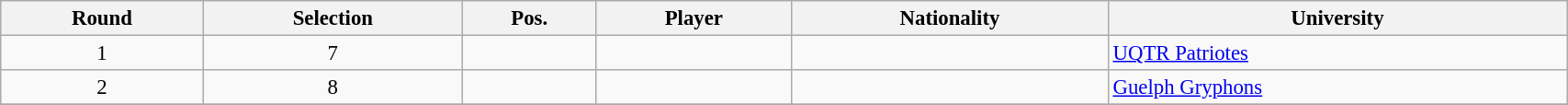<table class="wikitable sortable" style="width:90%; font-size:95%;">
<tr>
<th>Round</th>
<th>Selection</th>
<th>Pos.</th>
<th>Player</th>
<th>Nationality</th>
<th>University</th>
</tr>
<tr>
<td align=center>1</td>
<td align=center>7</td>
<td align=center></td>
<td></td>
<td></td>
<td><a href='#'>UQTR Patriotes</a></td>
</tr>
<tr>
<td align=center>2</td>
<td align=center>8</td>
<td align=center></td>
<td></td>
<td></td>
<td><a href='#'>Guelph Gryphons</a></td>
</tr>
<tr>
</tr>
</table>
